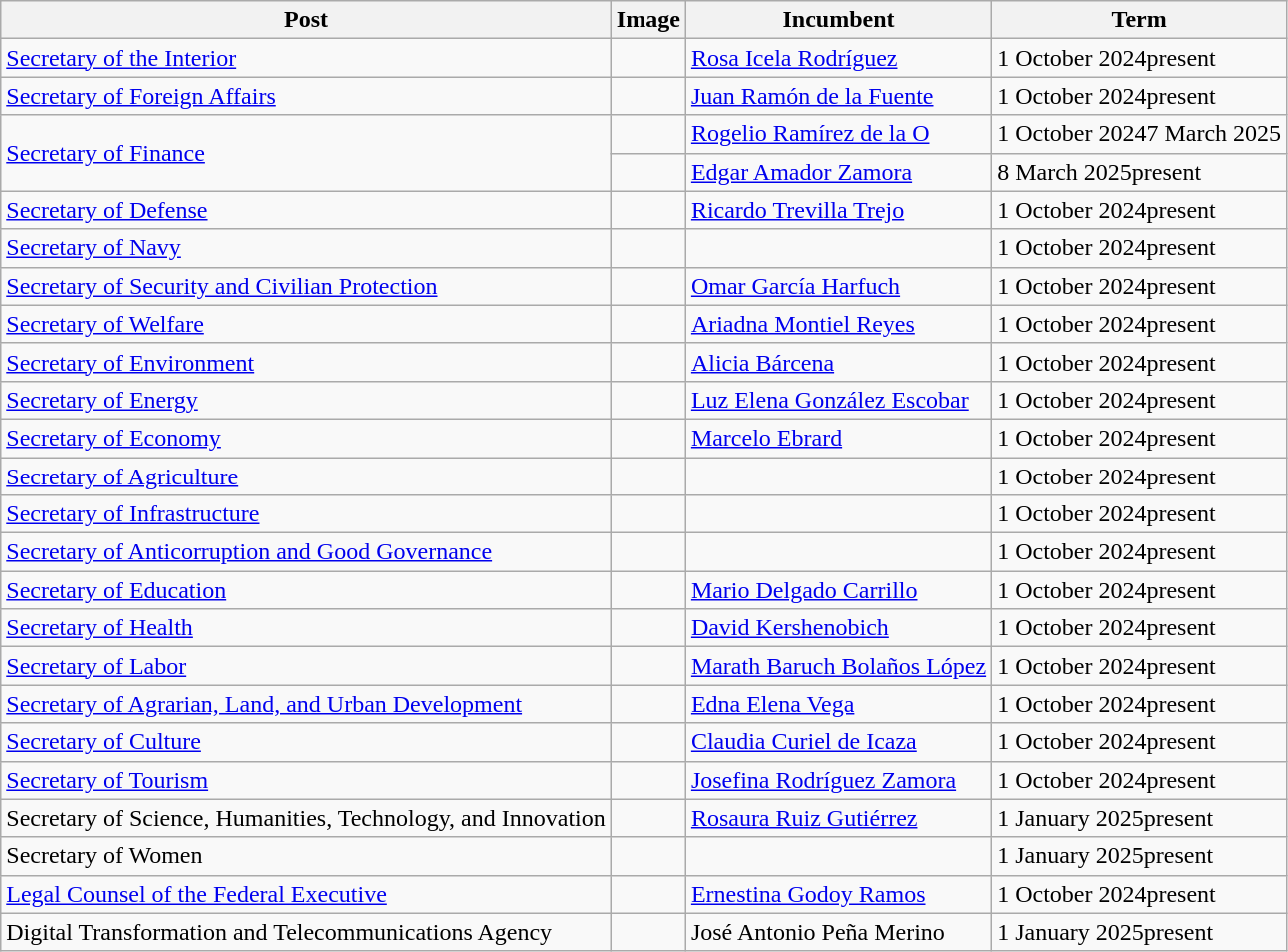<table class="wikitable">
<tr>
<th>Post</th>
<th>Image</th>
<th>Incumbent</th>
<th>Term</th>
</tr>
<tr>
<td><a href='#'>Secretary of the Interior</a></td>
<td></td>
<td><a href='#'>Rosa Icela Rodríguez</a></td>
<td>1 October 2024present</td>
</tr>
<tr>
<td><a href='#'>Secretary of Foreign Affairs</a></td>
<td></td>
<td><a href='#'>Juan Ramón de la Fuente</a></td>
<td>1 October 2024present</td>
</tr>
<tr>
<td rowspan="2"><a href='#'>Secretary of Finance</a></td>
<td></td>
<td><a href='#'>Rogelio Ramírez de la O</a></td>
<td>1 October 20247 March 2025</td>
</tr>
<tr>
<td></td>
<td><a href='#'>Edgar Amador Zamora</a></td>
<td>8 March 2025present</td>
</tr>
<tr>
<td><a href='#'>Secretary of Defense</a></td>
<td></td>
<td><a href='#'>Ricardo Trevilla Trejo</a></td>
<td>1 October 2024present</td>
</tr>
<tr>
<td><a href='#'>Secretary of Navy</a></td>
<td></td>
<td></td>
<td>1 October 2024present</td>
</tr>
<tr>
<td><a href='#'>Secretary of Security and Civilian Protection</a></td>
<td></td>
<td><a href='#'>Omar García Harfuch</a></td>
<td>1 October 2024present</td>
</tr>
<tr>
<td><a href='#'>Secretary of Welfare</a></td>
<td></td>
<td><a href='#'>Ariadna Montiel Reyes</a></td>
<td>1 October 2024present</td>
</tr>
<tr>
<td><a href='#'>Secretary of Environment</a></td>
<td></td>
<td><a href='#'>Alicia Bárcena</a></td>
<td>1 October 2024present</td>
</tr>
<tr>
<td><a href='#'>Secretary of Energy</a></td>
<td></td>
<td><a href='#'>Luz Elena González Escobar</a></td>
<td>1 October 2024present</td>
</tr>
<tr>
<td><a href='#'>Secretary of Economy</a></td>
<td></td>
<td><a href='#'>Marcelo Ebrard</a></td>
<td>1 October 2024present</td>
</tr>
<tr>
<td><a href='#'>Secretary of Agriculture</a></td>
<td></td>
<td></td>
<td>1 October 2024present</td>
</tr>
<tr>
<td><a href='#'>Secretary of Infrastructure</a></td>
<td></td>
<td></td>
<td>1 October 2024present</td>
</tr>
<tr>
<td><a href='#'>Secretary of Anticorruption and Good Governance</a></td>
<td></td>
<td></td>
<td>1 October 2024present</td>
</tr>
<tr>
<td><a href='#'>Secretary of Education</a></td>
<td></td>
<td><a href='#'>Mario Delgado Carrillo</a></td>
<td>1 October 2024present</td>
</tr>
<tr>
<td><a href='#'>Secretary of Health</a></td>
<td></td>
<td><a href='#'>David Kershenobich</a></td>
<td>1 October 2024present</td>
</tr>
<tr>
<td><a href='#'>Secretary of Labor</a></td>
<td></td>
<td><a href='#'>Marath Baruch Bolaños López</a></td>
<td>1 October 2024present</td>
</tr>
<tr>
<td><a href='#'>Secretary of Agrarian, Land, and Urban Development</a></td>
<td></td>
<td><a href='#'>Edna Elena Vega</a></td>
<td>1 October 2024present</td>
</tr>
<tr>
<td><a href='#'>Secretary of Culture</a></td>
<td></td>
<td><a href='#'>Claudia Curiel de Icaza</a></td>
<td>1 October 2024present</td>
</tr>
<tr>
<td><a href='#'>Secretary of Tourism</a></td>
<td></td>
<td><a href='#'>Josefina Rodríguez Zamora</a></td>
<td>1 October 2024present</td>
</tr>
<tr>
<td>Secretary of Science, Humanities, Technology, and Innovation</td>
<td></td>
<td><a href='#'>Rosaura Ruiz Gutiérrez</a></td>
<td>1 January 2025present</td>
</tr>
<tr>
<td>Secretary of Women</td>
<td></td>
<td></td>
<td>1 January 2025present</td>
</tr>
<tr>
<td><a href='#'>Legal Counsel of the Federal Executive</a></td>
<td></td>
<td><a href='#'>Ernestina Godoy Ramos</a></td>
<td>1 October 2024present</td>
</tr>
<tr>
<td>Digital Transformation and Telecommunications Agency</td>
<td></td>
<td>José Antonio Peña Merino</td>
<td>1 January 2025present</td>
</tr>
</table>
